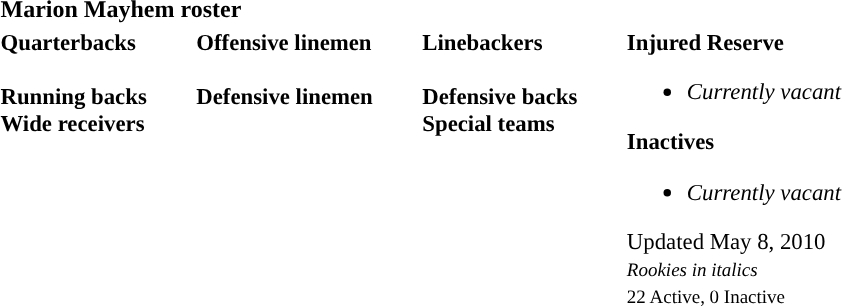<table class="toccolours" style="text-align: left;">
<tr>
<th colspan="7"><strong>Marion Mayhem roster</strong></th>
</tr>
<tr>
<td style="font-size: 95%;vertical-align:top;"><strong>Quarterbacks</strong><br><br><strong>Running backs</strong>

<br><strong>Wide receivers</strong> 



</td>
<td style="width: 25px;"></td>
<td style="font-size: 95%;vertical-align:top;"><strong>Offensive linemen</strong><br>


<br><strong>Defensive linemen</strong> 



</td>
<td style="width: 25px;"></td>
<td style="font-size: 95%;vertical-align:top;"><strong>Linebackers</strong><br><br><strong>Defensive backs</strong>




<br><strong>Special teams</strong>
</td>
<td style="width: 25px;"></td>
<td style="font-size: 95%;vertical-align:top;"><strong>Injured Reserve</strong><br><ul><li><em>Currently vacant</em></li></ul><strong>Inactives</strong><ul><li><em>Currently vacant</em></li></ul>Updated May 8, 2010<br><small><em>Rookies in italics</em><br>
22 Active, 0 Inactive</small></td>
</tr>
</table>
